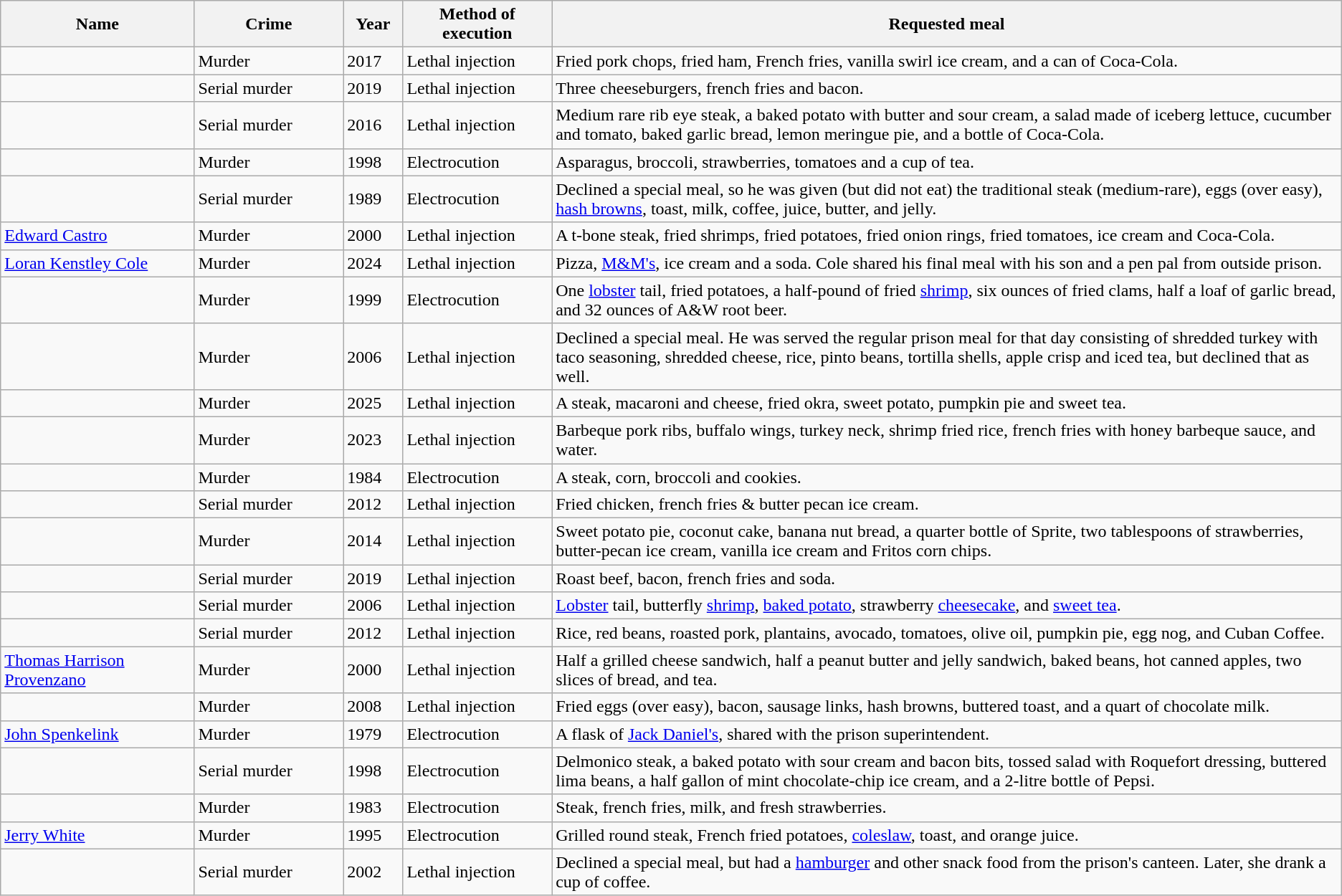<table class="wikitable sortable" style="font-size:100%; ">
<tr>
<th width="13%">Name</th>
<th width="10%">Crime</th>
<th width="4%">Year</th>
<th width="10%">Method of execution</th>
<th width="53%">Requested meal</th>
</tr>
<tr>
<td></td>
<td>Murder</td>
<td>2017</td>
<td>Lethal injection</td>
<td>Fried pork chops, fried ham, French fries, vanilla swirl ice cream, and a can of Coca-Cola.</td>
</tr>
<tr>
<td></td>
<td>Serial murder</td>
<td>2019</td>
<td>Lethal injection</td>
<td>Three cheeseburgers, french fries and bacon.</td>
</tr>
<tr>
<td></td>
<td>Serial murder</td>
<td>2016</td>
<td>Lethal injection</td>
<td>Medium rare rib eye steak, a baked potato with butter and sour cream, a salad made of iceberg lettuce, cucumber and tomato, baked garlic bread, lemon meringue pie, and a bottle of Coca-Cola.</td>
</tr>
<tr>
<td></td>
<td>Murder</td>
<td>1998</td>
<td>Electrocution</td>
<td>Asparagus, broccoli, strawberries, tomatoes and a cup of tea.</td>
</tr>
<tr>
<td></td>
<td>Serial murder</td>
<td>1989</td>
<td>Electrocution</td>
<td>Declined a special meal, so he was given (but did not eat) the traditional steak (medium-rare), eggs (over easy), <a href='#'>hash browns</a>, toast, milk, coffee, juice, butter, and jelly.</td>
</tr>
<tr>
<td><a href='#'>Edward Castro</a></td>
<td>Murder</td>
<td>2000</td>
<td>Lethal injection</td>
<td>A t-bone steak, fried shrimps, fried potatoes, fried onion rings, fried tomatoes, ice cream and Coca-Cola.</td>
</tr>
<tr>
<td><a href='#'>Loran Kenstley Cole</a></td>
<td>Murder</td>
<td>2024</td>
<td>Lethal injection</td>
<td>Pizza, <a href='#'>M&M's</a>, ice cream and a soda. Cole shared his final meal with his son and a pen pal from outside prison.</td>
</tr>
<tr>
<td></td>
<td>Murder</td>
<td>1999</td>
<td>Electrocution</td>
<td>One <a href='#'>lobster</a> tail, fried potatoes, a half-pound of fried <a href='#'>shrimp</a>, six ounces of fried clams, half a loaf of garlic bread, and 32 ounces of A&W root beer.</td>
</tr>
<tr>
<td></td>
<td>Murder</td>
<td>2006</td>
<td>Lethal injection</td>
<td>Declined a special meal. He was served the regular prison meal for that day consisting of shredded turkey with taco seasoning, shredded cheese, rice, pinto beans, tortilla shells, apple crisp and iced tea, but declined that as well.</td>
</tr>
<tr>
<td></td>
<td>Murder</td>
<td>2025</td>
<td>Lethal injection</td>
<td>A steak, macaroni and cheese, fried okra, sweet potato, pumpkin pie and sweet tea.</td>
</tr>
<tr>
<td></td>
<td>Murder</td>
<td>2023</td>
<td>Lethal injection</td>
<td>Barbeque pork ribs, buffalo wings, turkey neck, shrimp fried rice, french fries with honey barbeque sauce, and water.</td>
</tr>
<tr>
<td></td>
<td>Murder</td>
<td>1984</td>
<td>Electrocution</td>
<td>A steak, corn, broccoli and cookies.</td>
</tr>
<tr>
<td></td>
<td>Serial murder</td>
<td>2012</td>
<td>Lethal injection</td>
<td>Fried chicken, french fries & butter pecan ice cream.</td>
</tr>
<tr>
<td></td>
<td>Murder</td>
<td>2014</td>
<td>Lethal injection</td>
<td>Sweet potato pie, coconut cake, banana nut bread, a quarter bottle of Sprite, two tablespoons of strawberries, butter-pecan ice cream, vanilla ice cream and Fritos corn chips.</td>
</tr>
<tr>
<td></td>
<td>Serial murder</td>
<td>2019</td>
<td>Lethal injection</td>
<td>Roast beef, bacon, french fries and soda.</td>
</tr>
<tr>
<td></td>
<td>Serial murder</td>
<td>2006</td>
<td>Lethal injection</td>
<td><a href='#'>Lobster</a> tail, butterfly <a href='#'>shrimp</a>, <a href='#'>baked potato</a>, strawberry <a href='#'>cheesecake</a>, and <a href='#'>sweet tea</a>.</td>
</tr>
<tr>
<td></td>
<td>Serial murder</td>
<td>2012</td>
<td>Lethal injection</td>
<td>Rice, red beans, roasted pork, plantains, avocado, tomatoes, olive oil, pumpkin pie, egg nog, and Cuban Coffee.</td>
</tr>
<tr>
<td><a href='#'>Thomas Harrison Provenzano</a></td>
<td>Murder</td>
<td>2000</td>
<td>Lethal injection</td>
<td>Half a grilled cheese sandwich, half a peanut butter and jelly sandwich, baked beans, hot canned apples, two slices of bread, and tea.</td>
</tr>
<tr>
<td></td>
<td>Murder</td>
<td>2008</td>
<td>Lethal injection</td>
<td>Fried eggs (over easy), bacon, sausage links, hash browns, buttered toast, and a quart of chocolate milk.</td>
</tr>
<tr>
<td><a href='#'>John Spenkelink</a></td>
<td>Murder</td>
<td>1979</td>
<td>Electrocution</td>
<td>A flask of <a href='#'>Jack Daniel's</a>, shared with the prison superintendent.</td>
</tr>
<tr>
<td></td>
<td>Serial murder</td>
<td>1998</td>
<td>Electrocution</td>
<td>Delmonico steak, a baked potato with sour cream and bacon bits, tossed salad with Roquefort dressing, buttered lima beans, a half gallon of mint chocolate-chip ice cream, and a 2-litre bottle of Pepsi.</td>
</tr>
<tr>
<td></td>
<td>Murder</td>
<td>1983</td>
<td>Electrocution</td>
<td>Steak, french fries, milk, and fresh strawberries.</td>
</tr>
<tr>
<td><a href='#'>Jerry White</a></td>
<td>Murder</td>
<td>1995</td>
<td>Electrocution</td>
<td>Grilled round steak, French fried potatoes, <a href='#'>coleslaw</a>, toast, and orange juice.</td>
</tr>
<tr>
<td></td>
<td>Serial murder</td>
<td>2002</td>
<td>Lethal injection</td>
<td>Declined a special meal, but had a <a href='#'>hamburger</a> and other snack food from the prison's canteen. Later, she drank a cup of coffee.</td>
</tr>
</table>
